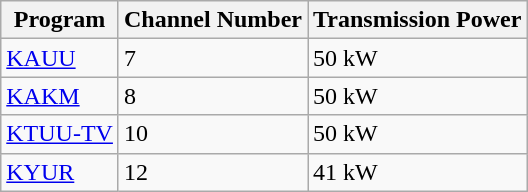<table class="wikitable">
<tr>
<th>Program</th>
<th>Channel Number</th>
<th>Transmission Power</th>
</tr>
<tr>
<td><a href='#'>KAUU</a></td>
<td>7</td>
<td>50 kW</td>
</tr>
<tr>
<td><a href='#'>KAKM</a></td>
<td>8</td>
<td>50 kW</td>
</tr>
<tr>
<td><a href='#'>KTUU-TV</a></td>
<td>10</td>
<td>50 kW</td>
</tr>
<tr>
<td><a href='#'>KYUR</a></td>
<td>12</td>
<td>41 kW</td>
</tr>
</table>
